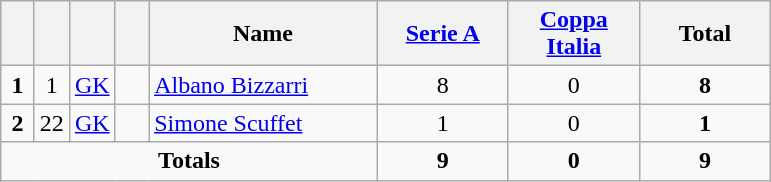<table class="wikitable" style="text-align:center">
<tr>
<th width=15></th>
<th width=15></th>
<th width=15></th>
<th width=15></th>
<th width=145>Name</th>
<th width=80><strong><a href='#'>Serie A</a></strong></th>
<th width=80><strong><a href='#'>Coppa Italia</a></strong></th>
<th width=80>Total</th>
</tr>
<tr>
<td><strong>1</strong></td>
<td>1</td>
<td><a href='#'>GK</a></td>
<td></td>
<td align=left><a href='#'>Albano Bizzarri</a></td>
<td>8</td>
<td>0</td>
<td><strong>8</strong></td>
</tr>
<tr>
<td><strong>2</strong></td>
<td>22</td>
<td><a href='#'>GK</a></td>
<td></td>
<td align=left><a href='#'>Simone Scuffet</a></td>
<td>1</td>
<td>0</td>
<td><strong>1</strong></td>
</tr>
<tr>
<td colspan=5><strong>Totals</strong></td>
<td><strong>9</strong></td>
<td><strong>0</strong></td>
<td><strong>9</strong></td>
</tr>
</table>
